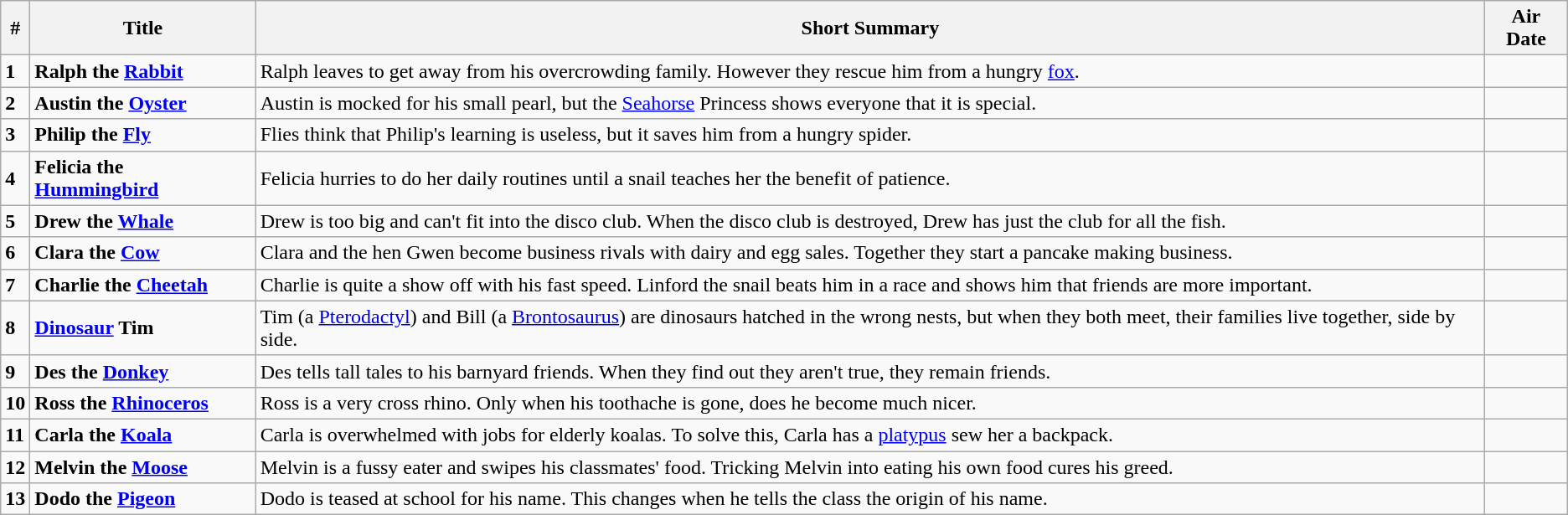<table class="wikitable">
<tr>
<th><strong>#</strong></th>
<th><strong>Title</strong></th>
<th><strong>Short Summary</strong></th>
<th><strong>Air Date</strong></th>
</tr>
<tr>
<td><strong>1</strong></td>
<td><strong>Ralph the <a href='#'>Rabbit</a></strong></td>
<td>Ralph leaves to get away from his overcrowding family. However they rescue him from a hungry <a href='#'>fox</a>.</td>
<td></td>
</tr>
<tr>
<td><strong>2</strong></td>
<td><strong>Austin the <a href='#'>Oyster</a></strong></td>
<td>Austin is mocked for his small pearl, but the <a href='#'>Seahorse</a> Princess shows everyone that it is special.</td>
<td></td>
</tr>
<tr>
<td><strong>3</strong></td>
<td><strong>Philip the <a href='#'>Fly</a></strong></td>
<td>Flies think that Philip's learning is useless, but it saves him from a hungry spider.</td>
<td></td>
</tr>
<tr>
<td><strong>4</strong></td>
<td><strong>Felicia the <a href='#'>Hummingbird</a></strong></td>
<td>Felicia hurries to do her daily routines until a snail teaches her the benefit of patience.</td>
<td></td>
</tr>
<tr>
<td><strong>5</strong></td>
<td><strong>Drew the <a href='#'>Whale</a></strong></td>
<td>Drew is too big and can't fit into the disco club. When the disco club is destroyed, Drew has just the club for all the fish.</td>
<td></td>
</tr>
<tr>
<td><strong>6</strong></td>
<td><strong>Clara the <a href='#'>Cow</a></strong></td>
<td>Clara and the hen Gwen become business rivals with dairy and egg sales. Together they start a pancake making business.</td>
<td></td>
</tr>
<tr>
<td><strong>7</strong></td>
<td><strong>Charlie the <a href='#'>Cheetah</a></strong></td>
<td>Charlie is quite a show off with his fast speed. Linford the snail beats him in a race and shows him that friends are more important.</td>
<td></td>
</tr>
<tr>
<td><strong>8</strong></td>
<td><strong><a href='#'>Dinosaur</a> Tim</strong></td>
<td>Tim (a <a href='#'>Pterodactyl</a>) and Bill (a <a href='#'>Brontosaurus</a>) are dinosaurs hatched in the wrong nests, but when they both meet, their families live together, side by side.</td>
<td></td>
</tr>
<tr>
<td><strong>9</strong></td>
<td><strong>Des the <a href='#'>Donkey</a></strong></td>
<td>Des tells tall tales to his barnyard friends. When they find out they aren't true, they remain friends.</td>
<td></td>
</tr>
<tr>
<td><strong>10</strong></td>
<td><strong>Ross the <a href='#'>Rhinoceros</a></strong></td>
<td>Ross is a very cross rhino. Only when his toothache is gone, does he become much nicer.</td>
<td></td>
</tr>
<tr>
<td><strong>11</strong></td>
<td><strong>Carla the <a href='#'>Koala</a></strong></td>
<td>Carla is overwhelmed with jobs for elderly koalas. To solve this, Carla has a <a href='#'>platypus</a> sew her a backpack.</td>
<td></td>
</tr>
<tr>
<td><strong>12</strong></td>
<td><strong>Melvin the <a href='#'>Moose</a></strong></td>
<td>Melvin is a fussy eater and swipes his classmates' food. Tricking Melvin into eating his own food cures his greed.</td>
<td></td>
</tr>
<tr>
<td><strong>13</strong></td>
<td><strong>Dodo the <a href='#'>Pigeon</a></strong></td>
<td>Dodo is teased at school for his name. This changes when he tells the class the origin of his name.</td>
<td></td>
</tr>
</table>
